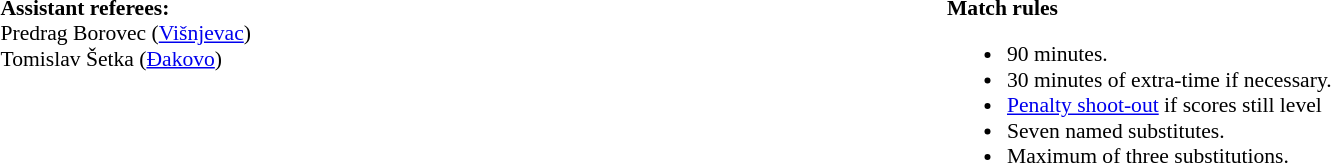<table style="width:100%; font-size:90%;">
<tr>
<td style="width:50%; vertical-align:top;"><br><strong>Assistant referees:</strong>
<br>Predrag Borovec (<a href='#'>Višnjevac</a>)
<br>Tomislav Šetka (<a href='#'>Đakovo</a>)</td>
<td style="width:60%; vertical-align:top;"><br><strong>Match rules</strong><ul><li>90 minutes.</li><li>30 minutes of extra-time if necessary.</li><li><a href='#'>Penalty shoot-out</a> if scores still level</li><li>Seven named substitutes.</li><li>Maximum of three substitutions.</li></ul></td>
</tr>
</table>
